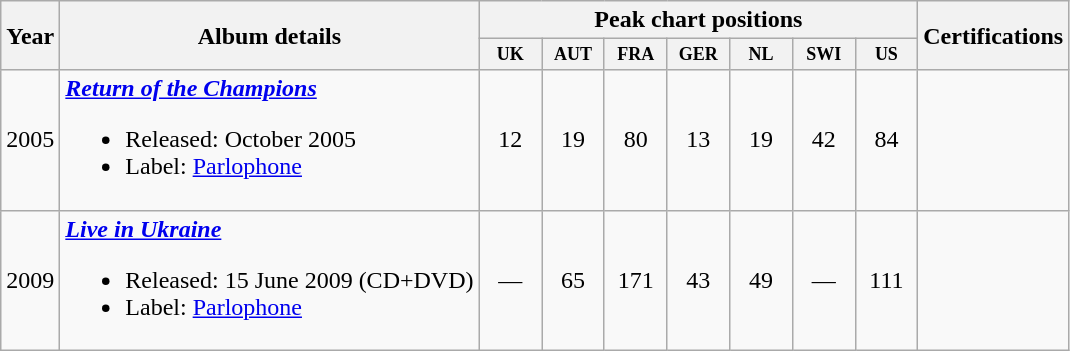<table class="wikitable" style="text-align:center;">
<tr>
<th rowspan="2">Year</th>
<th rowspan="2">Album details</th>
<th colspan="7">Peak chart positions</th>
<th rowspan="2">Certifications</th>
</tr>
<tr>
<th style="width:3em;font-size:75%;">UK<br></th>
<th style="width:3em;font-size:75%;">AUT<br></th>
<th style="width:3em;font-size:75%;">FRA<br></th>
<th style="width:3em;font-size:75%;">GER<br></th>
<th style="width:3em;font-size:75%;">NL<br></th>
<th style="width:3em;font-size:75%;">SWI<br></th>
<th style="width:3em;font-size:75%;">US<br></th>
</tr>
<tr>
<td>2005</td>
<td align="left"><strong><em><a href='#'>Return of the Champions</a></em></strong><br><ul><li>Released: October 2005</li><li>Label: <a href='#'>Parlophone</a></li></ul></td>
<td>12</td>
<td>19</td>
<td>80</td>
<td>13</td>
<td>19</td>
<td>42</td>
<td>84</td>
<td></td>
</tr>
<tr>
<td>2009</td>
<td align="left"><strong><em><a href='#'>Live in Ukraine</a></em></strong><br><ul><li>Released: 15 June 2009 (CD+DVD)</li><li>Label: <a href='#'>Parlophone</a></li></ul></td>
<td>—</td>
<td>65</td>
<td>171</td>
<td>43</td>
<td>49</td>
<td>—</td>
<td>111</td>
<td></td>
</tr>
</table>
